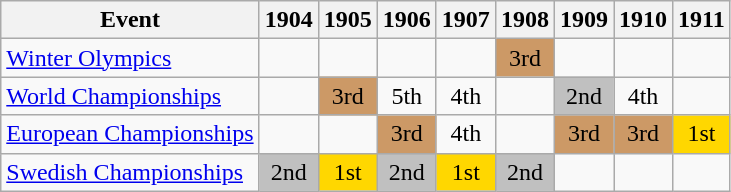<table class="wikitable">
<tr>
<th>Event</th>
<th>1904</th>
<th>1905</th>
<th>1906</th>
<th>1907</th>
<th>1908</th>
<th>1909</th>
<th>1910</th>
<th>1911</th>
</tr>
<tr>
<td><a href='#'>Winter Olympics</a></td>
<td></td>
<td></td>
<td></td>
<td></td>
<td align="center" bgcolor="cc9966">3rd</td>
<td></td>
<td></td>
<td></td>
</tr>
<tr>
<td><a href='#'>World Championships</a></td>
<td></td>
<td align="center" bgcolor="cc9966">3rd</td>
<td align="center">5th</td>
<td align="center">4th</td>
<td></td>
<td align="center" bgcolor="silver">2nd</td>
<td align="center">4th</td>
<td></td>
</tr>
<tr>
<td><a href='#'>European Championships</a></td>
<td></td>
<td></td>
<td align="center" bgcolor="cc9966">3rd</td>
<td align="center">4th</td>
<td></td>
<td align="center" bgcolor="cc9966">3rd</td>
<td align="center" bgcolor="cc9966">3rd</td>
<td align="center" bgcolor="gold">1st</td>
</tr>
<tr>
<td><a href='#'>Swedish Championships</a></td>
<td align="center" bgcolor="silver">2nd</td>
<td align="center" bgcolor="gold">1st</td>
<td align="center" bgcolor="silver">2nd</td>
<td align="center" bgcolor="gold">1st</td>
<td align="center" bgcolor="silver">2nd</td>
<td></td>
<td></td>
<td></td>
</tr>
</table>
